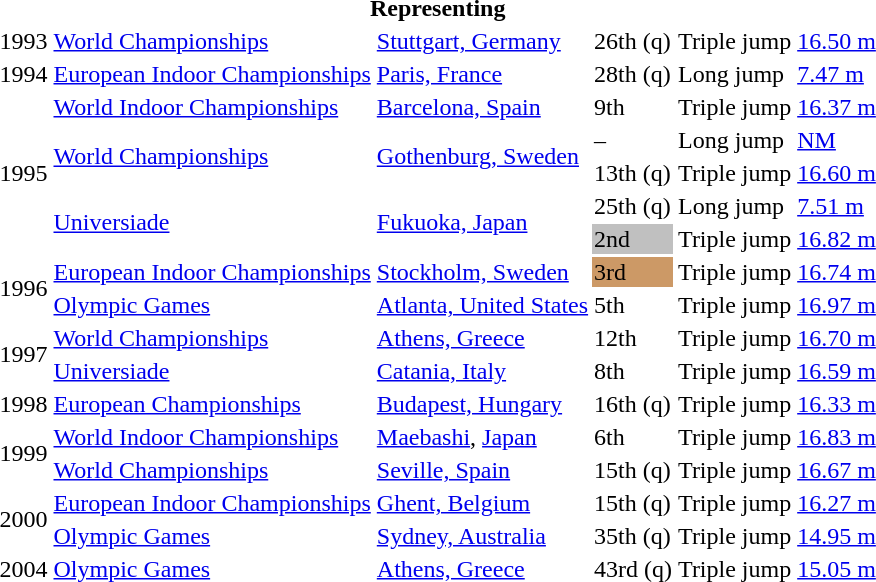<table>
<tr>
<th colspan="6">Representing </th>
</tr>
<tr>
<td>1993</td>
<td><a href='#'>World Championships</a></td>
<td><a href='#'>Stuttgart, Germany</a></td>
<td>26th (q)</td>
<td>Triple jump</td>
<td><a href='#'>16.50 m</a></td>
</tr>
<tr>
<td>1994</td>
<td><a href='#'>European Indoor Championships</a></td>
<td><a href='#'>Paris, France</a></td>
<td>28th (q)</td>
<td>Long jump</td>
<td><a href='#'>7.47 m</a></td>
</tr>
<tr>
<td rowspan=5>1995</td>
<td><a href='#'>World Indoor Championships</a></td>
<td><a href='#'>Barcelona, Spain</a></td>
<td>9th</td>
<td>Triple jump</td>
<td><a href='#'>16.37 m</a></td>
</tr>
<tr>
<td rowspan=2><a href='#'>World Championships</a></td>
<td rowspan=2><a href='#'>Gothenburg, Sweden</a></td>
<td>–</td>
<td>Long jump</td>
<td><a href='#'>NM</a></td>
</tr>
<tr>
<td>13th (q)</td>
<td>Triple jump</td>
<td><a href='#'>16.60 m</a></td>
</tr>
<tr>
<td rowspan=2><a href='#'>Universiade</a></td>
<td rowspan=2><a href='#'>Fukuoka, Japan</a></td>
<td>25th (q)</td>
<td>Long jump</td>
<td><a href='#'>7.51 m</a></td>
</tr>
<tr>
<td bgcolor="silver">2nd</td>
<td>Triple jump</td>
<td><a href='#'>16.82 m</a></td>
</tr>
<tr>
<td rowspan=2>1996</td>
<td><a href='#'>European Indoor Championships</a></td>
<td><a href='#'>Stockholm, Sweden</a></td>
<td bgcolor="cc9966">3rd</td>
<td>Triple jump</td>
<td><a href='#'>16.74 m</a></td>
</tr>
<tr>
<td><a href='#'>Olympic Games</a></td>
<td><a href='#'>Atlanta, United States</a></td>
<td>5th</td>
<td>Triple jump</td>
<td><a href='#'>16.97 m</a></td>
</tr>
<tr>
<td rowspan=2>1997</td>
<td><a href='#'>World Championships</a></td>
<td><a href='#'>Athens, Greece</a></td>
<td>12th</td>
<td>Triple jump</td>
<td><a href='#'>16.70 m</a></td>
</tr>
<tr>
<td><a href='#'>Universiade</a></td>
<td><a href='#'>Catania, Italy</a></td>
<td>8th</td>
<td>Triple jump</td>
<td><a href='#'>16.59 m</a></td>
</tr>
<tr>
<td>1998</td>
<td><a href='#'>European Championships</a></td>
<td><a href='#'>Budapest, Hungary</a></td>
<td>16th (q)</td>
<td>Triple jump</td>
<td><a href='#'>16.33 m</a></td>
</tr>
<tr>
<td rowspan=2>1999</td>
<td><a href='#'>World Indoor Championships</a></td>
<td><a href='#'>Maebashi</a>, <a href='#'>Japan</a></td>
<td>6th</td>
<td>Triple jump</td>
<td><a href='#'>16.83 m</a></td>
</tr>
<tr>
<td><a href='#'>World Championships</a></td>
<td><a href='#'>Seville, Spain</a></td>
<td>15th (q)</td>
<td>Triple jump</td>
<td><a href='#'>16.67 m</a></td>
</tr>
<tr>
<td rowspan=2>2000</td>
<td><a href='#'>European Indoor Championships</a></td>
<td><a href='#'>Ghent, Belgium</a></td>
<td>15th (q)</td>
<td>Triple jump</td>
<td><a href='#'>16.27 m</a></td>
</tr>
<tr>
<td><a href='#'>Olympic Games</a></td>
<td><a href='#'>Sydney, Australia</a></td>
<td>35th (q)</td>
<td>Triple jump</td>
<td><a href='#'>14.95 m</a></td>
</tr>
<tr>
<td>2004</td>
<td><a href='#'>Olympic Games</a></td>
<td><a href='#'>Athens, Greece</a></td>
<td>43rd (q)</td>
<td>Triple jump</td>
<td><a href='#'>15.05 m</a></td>
</tr>
</table>
